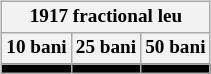<table class="wikitable" style="font-size: 80%" align=right>
<tr>
<th colspan="3">1917 fractional leu</th>
</tr>
<tr>
<th>10 bani</th>
<th>25 bani</th>
<th>50 bani</th>
</tr>
<tr>
<td align="center" bgcolor="#000000"></td>
<td align="center" bgcolor="#000000"></td>
<td align="center" bgcolor="#000000"></td>
</tr>
</table>
